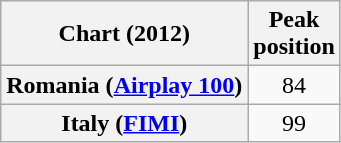<table class="wikitable plainrowheaders sortable" style="text-align:center;">
<tr>
<th scope="col">Chart (2012)</th>
<th scope="col">Peak<br>position</th>
</tr>
<tr>
<th scope="row">Romania (<a href='#'>Airplay 100</a>)</th>
<td style="text-align:center;">84</td>
</tr>
<tr>
<th scope="row">Italy (<a href='#'>FIMI</a>)</th>
<td style="text-align:center;">99</td>
</tr>
</table>
